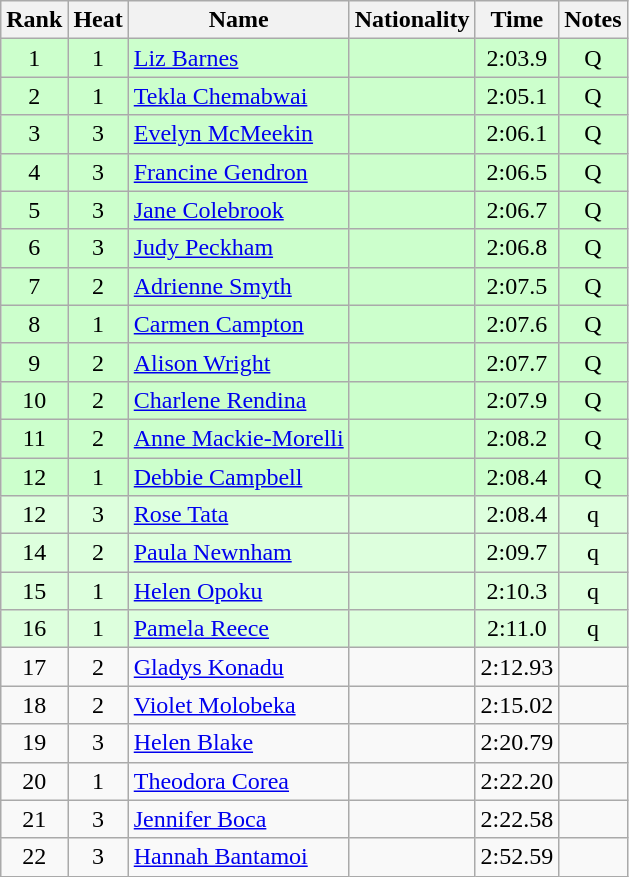<table class="wikitable sortable" style="text-align:center">
<tr>
<th>Rank</th>
<th>Heat</th>
<th>Name</th>
<th>Nationality</th>
<th>Time</th>
<th>Notes</th>
</tr>
<tr bgcolor=ccffcc>
<td>1</td>
<td>1</td>
<td align=left><a href='#'>Liz Barnes</a></td>
<td align=left></td>
<td>2:03.9</td>
<td>Q</td>
</tr>
<tr bgcolor=ccffcc>
<td>2</td>
<td>1</td>
<td align=left><a href='#'>Tekla Chemabwai</a></td>
<td align=left></td>
<td>2:05.1</td>
<td>Q</td>
</tr>
<tr bgcolor=ccffcc>
<td>3</td>
<td>3</td>
<td align=left><a href='#'>Evelyn McMeekin</a></td>
<td align=left></td>
<td>2:06.1</td>
<td>Q</td>
</tr>
<tr bgcolor=ccffcc>
<td>4</td>
<td>3</td>
<td align=left><a href='#'>Francine Gendron</a></td>
<td align=left></td>
<td>2:06.5</td>
<td>Q</td>
</tr>
<tr bgcolor=ccffcc>
<td>5</td>
<td>3</td>
<td align=left><a href='#'>Jane Colebrook</a></td>
<td align=left></td>
<td>2:06.7</td>
<td>Q</td>
</tr>
<tr bgcolor=ccffcc>
<td>6</td>
<td>3</td>
<td align=left><a href='#'>Judy Peckham</a></td>
<td align=left></td>
<td>2:06.8</td>
<td>Q</td>
</tr>
<tr bgcolor=ccffcc>
<td>7</td>
<td>2</td>
<td align=left><a href='#'>Adrienne Smyth</a></td>
<td align=left></td>
<td>2:07.5</td>
<td>Q</td>
</tr>
<tr bgcolor=ccffcc>
<td>8</td>
<td>1</td>
<td align=left><a href='#'>Carmen Campton</a></td>
<td align=left></td>
<td>2:07.6</td>
<td>Q</td>
</tr>
<tr bgcolor=ccffcc>
<td>9</td>
<td>2</td>
<td align=left><a href='#'>Alison Wright</a></td>
<td align=left></td>
<td>2:07.7</td>
<td>Q</td>
</tr>
<tr bgcolor=ccffcc>
<td>10</td>
<td>2</td>
<td align=left><a href='#'>Charlene Rendina</a></td>
<td align=left></td>
<td>2:07.9</td>
<td>Q</td>
</tr>
<tr bgcolor=ccffcc>
<td>11</td>
<td>2</td>
<td align=left><a href='#'>Anne Mackie-Morelli</a></td>
<td align=left></td>
<td>2:08.2</td>
<td>Q</td>
</tr>
<tr bgcolor=ccffcc>
<td>12</td>
<td>1</td>
<td align=left><a href='#'>Debbie Campbell</a></td>
<td align=left></td>
<td>2:08.4</td>
<td>Q</td>
</tr>
<tr bgcolor=ddffdd>
<td>12</td>
<td>3</td>
<td align=left><a href='#'>Rose Tata</a></td>
<td align=left></td>
<td>2:08.4</td>
<td>q</td>
</tr>
<tr bgcolor=ddffdd>
<td>14</td>
<td>2</td>
<td align=left><a href='#'>Paula Newnham</a></td>
<td align=left></td>
<td>2:09.7</td>
<td>q</td>
</tr>
<tr bgcolor=ddffdd>
<td>15</td>
<td>1</td>
<td align=left><a href='#'>Helen Opoku</a></td>
<td align=left></td>
<td>2:10.3</td>
<td>q</td>
</tr>
<tr bgcolor=ddffdd>
<td>16</td>
<td>1</td>
<td align=left><a href='#'>Pamela Reece</a></td>
<td align=left></td>
<td>2:11.0</td>
<td>q</td>
</tr>
<tr>
<td>17</td>
<td>2</td>
<td align=left><a href='#'>Gladys Konadu</a></td>
<td align=left></td>
<td>2:12.93</td>
<td></td>
</tr>
<tr>
<td>18</td>
<td>2</td>
<td align=left><a href='#'>Violet Molobeka</a></td>
<td align=left></td>
<td>2:15.02</td>
<td></td>
</tr>
<tr>
<td>19</td>
<td>3</td>
<td align=left><a href='#'>Helen Blake</a></td>
<td align=left></td>
<td>2:20.79</td>
<td></td>
</tr>
<tr>
<td>20</td>
<td>1</td>
<td align=left><a href='#'>Theodora Corea</a></td>
<td align=left></td>
<td>2:22.20</td>
<td></td>
</tr>
<tr>
<td>21</td>
<td>3</td>
<td align=left><a href='#'>Jennifer Boca</a></td>
<td align=left></td>
<td>2:22.58</td>
<td></td>
</tr>
<tr>
<td>22</td>
<td>3</td>
<td align=left><a href='#'>Hannah Bantamoi</a></td>
<td align=left></td>
<td>2:52.59</td>
<td></td>
</tr>
</table>
